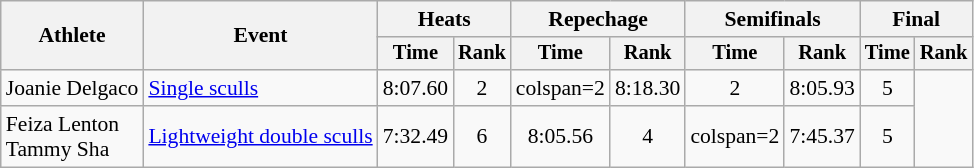<table class=wikitable style=font-size:90%;text-align:center>
<tr>
<th rowspan=2>Athlete</th>
<th rowspan=2>Event</th>
<th colspan=2>Heats</th>
<th colspan=2>Repechage</th>
<th colspan=2>Semifinals</th>
<th colspan=2>Final</th>
</tr>
<tr style="font-size:95%">
<th>Time</th>
<th>Rank</th>
<th>Time</th>
<th>Rank</th>
<th>Time</th>
<th>Rank</th>
<th>Time</th>
<th>Rank</th>
</tr>
<tr>
<td align=left>Joanie Delgaco</td>
<td align=left><a href='#'>Single sculls</a></td>
<td>8:07.60</td>
<td>2 <strong></strong></td>
<td>colspan=2 </td>
<td>8:18.30</td>
<td>2 <strong></strong></td>
<td>8:05.93</td>
<td>5</td>
</tr>
<tr>
<td align=left>Feiza Lenton<br>Tammy Sha</td>
<td align=left><a href='#'>Lightweight double sculls</a></td>
<td>7:32.49</td>
<td>6 <strong></strong></td>
<td>8:05.56</td>
<td>4 <strong></strong></td>
<td>colspan=2 </td>
<td>7:45.37</td>
<td>5 <strong></strong></td>
</tr>
</table>
